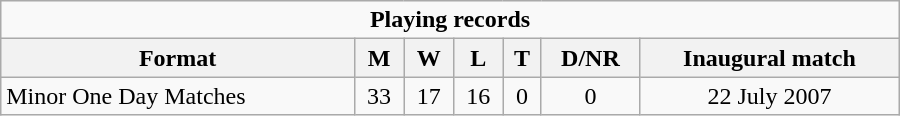<table class="wikitable" style="text-align: center; width: 600px">
<tr>
<td colspan="8" align="center"><strong>Playing records</strong></td>
</tr>
<tr>
<th>Format</th>
<th>M</th>
<th>W</th>
<th>L</th>
<th>T</th>
<th>D/NR</th>
<th>Inaugural match</th>
</tr>
<tr>
<td align="left">Minor One Day Matches</td>
<td>33</td>
<td>17</td>
<td>16</td>
<td>0</td>
<td>0</td>
<td>22 July 2007</td>
</tr>
</table>
